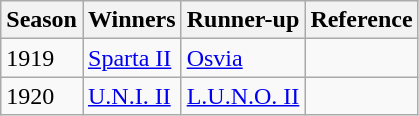<table class="wikitable">
<tr>
<th>Season</th>
<th>Winners</th>
<th>Runner-up</th>
<th>Reference</th>
</tr>
<tr>
<td>1919</td>
<td><a href='#'>Sparta II</a></td>
<td><a href='#'>Osvia</a></td>
<td></td>
</tr>
<tr>
<td>1920</td>
<td><a href='#'>U.N.I. II</a></td>
<td><a href='#'>L.U.N.O. II</a></td>
<td></td>
</tr>
</table>
